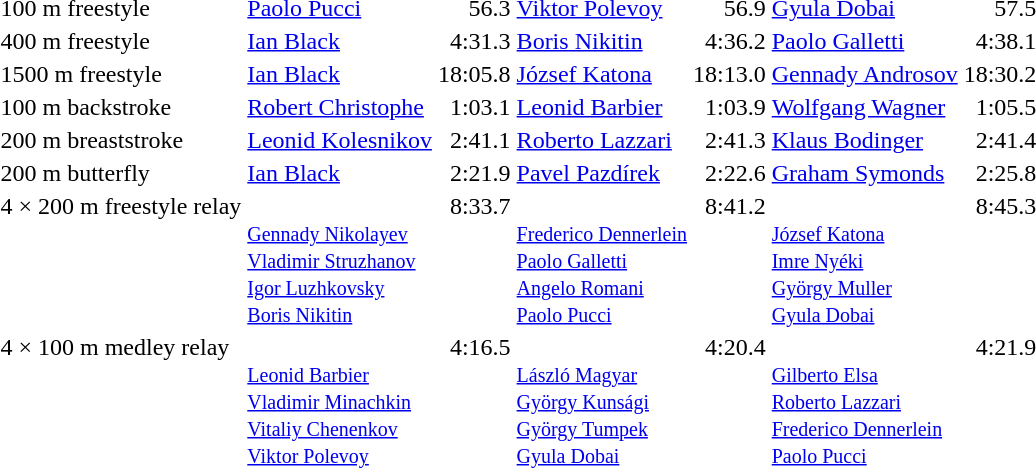<table>
<tr valign="top">
<td>100 m freestyle<br></td>
<td><a href='#'>Paolo Pucci</a><br><small></small></td>
<td align="right">56.3</td>
<td><a href='#'>Viktor Polevoy</a><br><small></small></td>
<td align="right">56.9</td>
<td><a href='#'>Gyula Dobai</a><br><small></small></td>
<td align="right">57.5</td>
</tr>
<tr valign="top">
<td>400 m freestyle<br></td>
<td><a href='#'>Ian Black</a><br><small></small></td>
<td align="right">4:31.3</td>
<td><a href='#'>Boris Nikitin</a><br><small></small></td>
<td align="right">4:36.2</td>
<td><a href='#'>Paolo Galletti</a><br><small></small></td>
<td align="right">4:38.1</td>
</tr>
<tr valign="top">
<td>1500 m freestyle<br></td>
<td><a href='#'>Ian Black</a><br><small></small></td>
<td align="right">18:05.8</td>
<td><a href='#'>József Katona</a><br><small></small></td>
<td align="right">18:13.0</td>
<td><a href='#'>Gennady Androsov</a><br><small></small></td>
<td align="right">18:30.2</td>
</tr>
<tr valign="top">
<td>100 m backstroke<br></td>
<td><a href='#'>Robert Christophe</a><br><small></small></td>
<td align="right">1:03.1</td>
<td><a href='#'>Leonid Barbier</a><br><small></small></td>
<td align="right">1:03.9</td>
<td><a href='#'>Wolfgang Wagner</a><br><small></small></td>
<td align="right">1:05.5</td>
</tr>
<tr valign="top">
<td>200 m breaststroke<br></td>
<td><a href='#'>Leonid Kolesnikov</a><br><small></small></td>
<td align="right">2:41.1</td>
<td><a href='#'>Roberto Lazzari</a><br><small></small></td>
<td align="right">2:41.3</td>
<td><a href='#'>Klaus Bodinger</a><br><small></small></td>
<td align="right">2:41.4</td>
</tr>
<tr valign="top">
<td>200 m butterfly<br></td>
<td><a href='#'>Ian Black</a><br><small></small></td>
<td align="right">2:21.9</td>
<td><a href='#'>Pavel Pazdírek</a><br><small></small></td>
<td align="right">2:22.6</td>
<td><a href='#'>Graham Symonds</a><br><small></small></td>
<td align="right">2:25.8</td>
</tr>
<tr valign="top">
<td>4 × 200 m freestyle relay<br></td>
<td><br><small><a href='#'>Gennady Nikolayev</a><br><a href='#'>Vladimir Struzhanov</a><br><a href='#'>Igor Luzhkovsky</a><br><a href='#'>Boris Nikitin</a></small></td>
<td align="right">8:33.7</td>
<td><br><small><a href='#'>Frederico Dennerlein</a><br><a href='#'>Paolo Galletti</a><br><a href='#'>Angelo Romani</a><br><a href='#'>Paolo Pucci</a></small></td>
<td align="right">8:41.2</td>
<td><br><small><a href='#'>József Katona</a><br><a href='#'>Imre Nyéki</a><br><a href='#'>György Muller</a><br><a href='#'>Gyula Dobai</a></small></td>
<td align="right">8:45.3</td>
</tr>
<tr valign="top">
<td>4 × 100 m medley relay<br></td>
<td><br><small><a href='#'>Leonid Barbier</a><br><a href='#'>Vladimir Minachkin</a><br><a href='#'>Vitaliy Chenenkov</a><br><a href='#'>Viktor Polevoy</a></small></td>
<td align="right">4:16.5</td>
<td><br><small><a href='#'>László Magyar</a><br><a href='#'>György Kunsági</a><br><a href='#'>György Tumpek</a><br><a href='#'>Gyula Dobai</a></small></td>
<td align="right">4:20.4</td>
<td><br><small><a href='#'>Gilberto Elsa</a><br><a href='#'>Roberto Lazzari</a><br><a href='#'>Frederico Dennerlein</a><br><a href='#'>Paolo Pucci</a></small></td>
<td align="right">4:21.9</td>
</tr>
</table>
